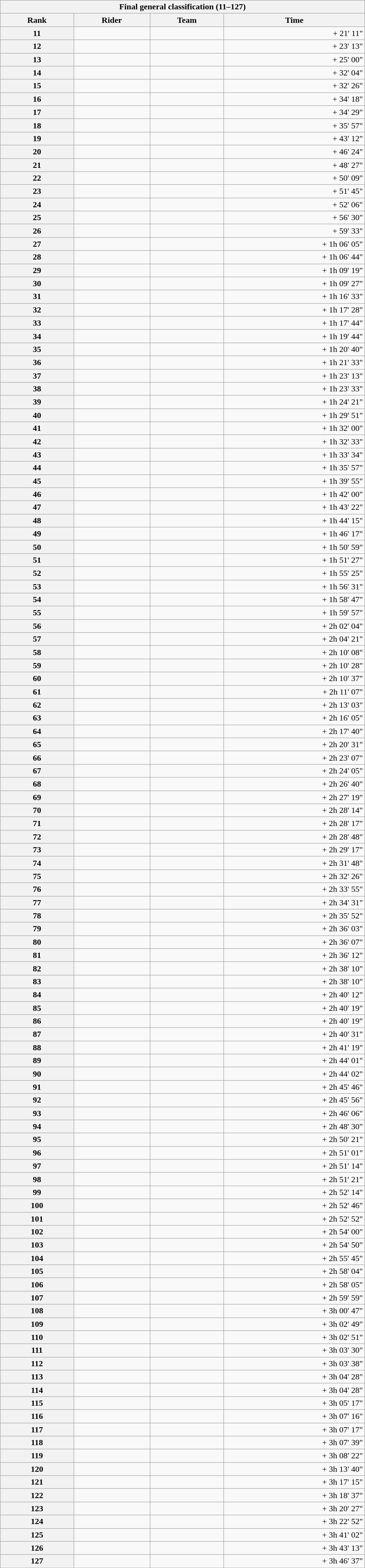<table class="collapsible collapsed wikitable" style="width:44em;margin-top:-1px;">
<tr>
<th scope="col" colspan="4">Final general classification (11–127)</th>
</tr>
<tr>
<th scope="col">Rank</th>
<th scope="col">Rider</th>
<th scope="col">Team</th>
<th scope="col">Time</th>
</tr>
<tr |->
<th scope="row">11</th>
<td></td>
<td></td>
<td style="text-align:right;">+ 21' 11"</td>
</tr>
<tr>
<th scope="row">12</th>
<td></td>
<td></td>
<td style="text-align:right;">+ 23' 13"</td>
</tr>
<tr>
<th scope="row">13</th>
<td></td>
<td></td>
<td style="text-align:right;">+ 25' 00"</td>
</tr>
<tr>
<th scope="row">14</th>
<td></td>
<td></td>
<td style="text-align:right;">+ 32' 04"</td>
</tr>
<tr>
<th scope="row">15</th>
<td></td>
<td></td>
<td style="text-align:right;">+ 32' 26"</td>
</tr>
<tr>
<th scope="row">16</th>
<td></td>
<td></td>
<td style="text-align:right;">+ 34' 18"</td>
</tr>
<tr>
<th scope="row">17</th>
<td></td>
<td></td>
<td style="text-align:right;">+ 34' 29"</td>
</tr>
<tr>
<th scope="row">18</th>
<td></td>
<td></td>
<td style="text-align:right;">+ 35' 57"</td>
</tr>
<tr>
<th scope="row">19</th>
<td></td>
<td></td>
<td style="text-align:right;">+ 43' 12"</td>
</tr>
<tr>
<th scope="row">20</th>
<td></td>
<td></td>
<td style="text-align:right;">+ 46' 24"</td>
</tr>
<tr>
<th scope="row">21</th>
<td></td>
<td></td>
<td style="text-align:right;">+ 48' 27"</td>
</tr>
<tr>
<th scope="row">22</th>
<td></td>
<td></td>
<td style="text-align:right;">+ 50' 09"</td>
</tr>
<tr>
<th scope="row">23</th>
<td></td>
<td></td>
<td style="text-align:right;">+ 51' 45"</td>
</tr>
<tr>
<th scope="row">24</th>
<td></td>
<td></td>
<td style="text-align:right;">+ 52' 06"</td>
</tr>
<tr>
<th scope="row">25</th>
<td></td>
<td></td>
<td style="text-align:right;">+ 56' 30"</td>
</tr>
<tr>
<th scope="row">26</th>
<td></td>
<td></td>
<td style="text-align:right;">+ 59' 33"</td>
</tr>
<tr>
<th scope="row">27</th>
<td></td>
<td></td>
<td style="text-align:right;">+ 1h 06' 05"</td>
</tr>
<tr>
<th scope="row">28</th>
<td></td>
<td></td>
<td style="text-align:right;">+ 1h 06' 44"</td>
</tr>
<tr>
<th scope="row">29</th>
<td></td>
<td></td>
<td style="text-align:right;">+ 1h 09' 19"</td>
</tr>
<tr>
<th scope="row">30</th>
<td></td>
<td></td>
<td style="text-align:right;">+ 1h 09' 27"</td>
</tr>
<tr>
<th scope="row">31</th>
<td></td>
<td></td>
<td style="text-align:right;">+ 1h 16' 33"</td>
</tr>
<tr>
<th scope="row">32</th>
<td></td>
<td></td>
<td style="text-align:right;">+ 1h 17' 28"</td>
</tr>
<tr>
<th scope="row">33</th>
<td></td>
<td></td>
<td style="text-align:right;">+ 1h 17' 44"</td>
</tr>
<tr>
<th scope="row">34</th>
<td></td>
<td></td>
<td style="text-align:right;">+ 1h 19' 44"</td>
</tr>
<tr>
<th scope="row">35</th>
<td></td>
<td></td>
<td style="text-align:right;">+ 1h 20' 40"</td>
</tr>
<tr>
<th scope="row">36</th>
<td></td>
<td></td>
<td style="text-align:right;">+ 1h 21' 33"</td>
</tr>
<tr>
<th scope="row">37</th>
<td></td>
<td></td>
<td style="text-align:right;">+ 1h 23' 13"</td>
</tr>
<tr>
<th scope="row">38</th>
<td></td>
<td></td>
<td style="text-align:right;">+ 1h 23' 33"</td>
</tr>
<tr>
<th scope="row">39</th>
<td></td>
<td></td>
<td style="text-align:right;">+ 1h 24' 21"</td>
</tr>
<tr>
<th scope="row">40</th>
<td></td>
<td></td>
<td style="text-align:right;">+ 1h 29' 51"</td>
</tr>
<tr>
<th scope="row">41</th>
<td></td>
<td></td>
<td style="text-align:right;">+ 1h 32' 00"</td>
</tr>
<tr>
<th scope="row">42</th>
<td></td>
<td></td>
<td style="text-align:right;">+ 1h 32' 33"</td>
</tr>
<tr>
<th scope="row">43</th>
<td></td>
<td></td>
<td style="text-align:right;">+ 1h 33' 34"</td>
</tr>
<tr>
<th scope="row">44</th>
<td></td>
<td></td>
<td style="text-align:right;">+ 1h 35' 57"</td>
</tr>
<tr>
<th scope="row">45</th>
<td></td>
<td></td>
<td style="text-align:right;">+ 1h 39' 55"</td>
</tr>
<tr>
<th scope="row">46</th>
<td></td>
<td></td>
<td style="text-align:right;">+ 1h 42' 00"</td>
</tr>
<tr>
<th scope="row">47</th>
<td></td>
<td></td>
<td style="text-align:right;">+ 1h 43' 22"</td>
</tr>
<tr>
<th scope="row">48</th>
<td></td>
<td></td>
<td style="text-align:right;">+ 1h 44' 15"</td>
</tr>
<tr>
<th scope="row">49</th>
<td></td>
<td></td>
<td style="text-align:right;">+ 1h 46' 17"</td>
</tr>
<tr>
<th scope="row">50</th>
<td></td>
<td></td>
<td style="text-align:right;">+ 1h 50' 59"</td>
</tr>
<tr>
<th scope="row">51</th>
<td> </td>
<td></td>
<td style="text-align:right;">+ 1h 51' 27"</td>
</tr>
<tr>
<th scope="row">52</th>
<td></td>
<td></td>
<td style="text-align:right;">+ 1h 55' 25"</td>
</tr>
<tr>
<th scope="row">53</th>
<td></td>
<td></td>
<td style="text-align:right;">+ 1h 56' 31"</td>
</tr>
<tr>
<th scope="row">54</th>
<td></td>
<td></td>
<td style="text-align:right;">+ 1h 58' 47"</td>
</tr>
<tr>
<th scope="row">55</th>
<td></td>
<td></td>
<td style="text-align:right;">+ 1h 59' 57"</td>
</tr>
<tr>
<th scope="row">56</th>
<td></td>
<td></td>
<td style="text-align:right;">+ 2h 02' 04"</td>
</tr>
<tr>
<th scope="row">57</th>
<td></td>
<td></td>
<td style="text-align:right;">+ 2h 04' 21"</td>
</tr>
<tr>
<th scope="row">58</th>
<td></td>
<td></td>
<td style="text-align:right;">+ 2h 10' 08"</td>
</tr>
<tr>
<th scope="row">59</th>
<td></td>
<td></td>
<td style="text-align:right;">+ 2h 10' 28"</td>
</tr>
<tr>
<th scope="row">60</th>
<td></td>
<td></td>
<td style="text-align:right;">+ 2h 10' 37"</td>
</tr>
<tr>
<th scope="row">61</th>
<td> </td>
<td></td>
<td style="text-align:right;">+ 2h 11' 07"</td>
</tr>
<tr>
<th scope="row">62</th>
<td></td>
<td></td>
<td style="text-align:right;">+ 2h 13' 03"</td>
</tr>
<tr>
<th scope="row">63</th>
<td></td>
<td></td>
<td style="text-align:right;">+ 2h 16' 05"</td>
</tr>
<tr>
<th scope="row">64</th>
<td></td>
<td></td>
<td style="text-align:right;">+ 2h 17' 40"</td>
</tr>
<tr>
<th scope="row">65</th>
<td></td>
<td></td>
<td style="text-align:right;">+ 2h 20' 31"</td>
</tr>
<tr>
<th scope="row">66</th>
<td></td>
<td></td>
<td style="text-align:right;">+ 2h 23' 07"</td>
</tr>
<tr>
<th scope="row">67</th>
<td></td>
<td></td>
<td style="text-align:right;">+ 2h 24' 05"</td>
</tr>
<tr>
<th scope="row">68</th>
<td></td>
<td></td>
<td style="text-align:right;">+ 2h 26' 40"</td>
</tr>
<tr>
<th scope="row">69</th>
<td></td>
<td></td>
<td style="text-align:right;">+ 2h 27' 19"</td>
</tr>
<tr>
<th scope="row">70</th>
<td></td>
<td></td>
<td style="text-align:right;">+ 2h 28' 14"</td>
</tr>
<tr>
<th scope="row">71</th>
<td></td>
<td></td>
<td style="text-align:right;">+ 2h 28' 17"</td>
</tr>
<tr>
<th scope="row">72</th>
<td></td>
<td></td>
<td style="text-align:right;">+ 2h 28' 48"</td>
</tr>
<tr>
<th scope="row">73</th>
<td></td>
<td></td>
<td style="text-align:right;">+ 2h 29' 17"</td>
</tr>
<tr>
<th scope="row">74</th>
<td></td>
<td></td>
<td style="text-align:right;">+ 2h 31' 48"</td>
</tr>
<tr>
<th scope="row">75</th>
<td></td>
<td></td>
<td style="text-align:right;">+ 2h 32' 26"</td>
</tr>
<tr>
<th scope="row">76</th>
<td></td>
<td></td>
<td style="text-align:right;">+ 2h 33' 55"</td>
</tr>
<tr>
<th scope="row">77</th>
<td></td>
<td></td>
<td style="text-align:right;">+ 2h 34' 31"</td>
</tr>
<tr>
<th scope="row">78</th>
<td></td>
<td></td>
<td style="text-align:right;">+ 2h 35' 52"</td>
</tr>
<tr>
<th scope="row">79</th>
<td></td>
<td></td>
<td style="text-align:right;">+ 2h 36' 03"</td>
</tr>
<tr>
<th scope="row">80</th>
<td></td>
<td></td>
<td style="text-align:right;">+ 2h 36' 07"</td>
</tr>
<tr>
<th scope="row">81</th>
<td></td>
<td></td>
<td style="text-align:right;">+ 2h 36' 12"</td>
</tr>
<tr>
<th scope="row">82</th>
<td></td>
<td></td>
<td style="text-align:right;">+ 2h 38' 10"</td>
</tr>
<tr>
<th scope="row">83</th>
<td></td>
<td></td>
<td style="text-align:right;">+ 2h 38' 10"</td>
</tr>
<tr>
<th scope="row">84</th>
<td></td>
<td></td>
<td style="text-align:right;">+ 2h 40' 12"</td>
</tr>
<tr>
<th scope="row">85</th>
<td></td>
<td></td>
<td style="text-align:right;">+ 2h 40' 19"</td>
</tr>
<tr>
<th scope="row">86</th>
<td></td>
<td></td>
<td style="text-align:right;">+ 2h 40' 19"</td>
</tr>
<tr>
<th scope="row">87</th>
<td></td>
<td></td>
<td style="text-align:right;">+ 2h 40' 31"</td>
</tr>
<tr>
<th scope="row">88</th>
<td></td>
<td></td>
<td style="text-align:right;">+ 2h 41' 19"</td>
</tr>
<tr>
<th scope="row">89</th>
<td></td>
<td></td>
<td style="text-align:right;">+ 2h 44' 01"</td>
</tr>
<tr>
<th scope="row">90</th>
<td></td>
<td></td>
<td style="text-align:right;">+ 2h 44' 02"</td>
</tr>
<tr>
<th scope="row">91</th>
<td></td>
<td></td>
<td style="text-align:right;">+ 2h 45' 46"</td>
</tr>
<tr>
<th scope="row">92</th>
<td></td>
<td></td>
<td style="text-align:right;">+ 2h 45' 56"</td>
</tr>
<tr>
<th scope="row">93</th>
<td></td>
<td></td>
<td style="text-align:right;">+ 2h 46' 06"</td>
</tr>
<tr>
<th scope="row">94</th>
<td></td>
<td></td>
<td style="text-align:right;">+ 2h 48' 30"</td>
</tr>
<tr>
<th scope="row">95</th>
<td></td>
<td></td>
<td style="text-align:right;">+ 2h 50' 21"</td>
</tr>
<tr>
<th scope="row">96</th>
<td></td>
<td></td>
<td style="text-align:right;">+ 2h 51' 01"</td>
</tr>
<tr>
<th scope="row">97</th>
<td></td>
<td></td>
<td style="text-align:right;">+ 2h 51' 14"</td>
</tr>
<tr>
<th scope="row">98</th>
<td></td>
<td></td>
<td style="text-align:right;">+ 2h 51' 21"</td>
</tr>
<tr>
<th scope="row">99</th>
<td></td>
<td></td>
<td style="text-align:right;">+ 2h 52' 14"</td>
</tr>
<tr>
<th scope="row">100</th>
<td></td>
<td></td>
<td style="text-align:right;">+ 2h 52' 46"</td>
</tr>
<tr>
<th scope="row">101</th>
<td></td>
<td></td>
<td style="text-align:right;">+ 2h 52' 52"</td>
</tr>
<tr>
<th scope="row">102</th>
<td></td>
<td></td>
<td style="text-align:right;">+ 2h 54' 00"</td>
</tr>
<tr>
<th scope="row">103</th>
<td></td>
<td></td>
<td style="text-align:right;">+ 2h 54' 50"</td>
</tr>
<tr>
<th scope="row">104</th>
<td></td>
<td></td>
<td style="text-align:right;">+ 2h 55' 45"</td>
</tr>
<tr>
<th scope="row">105</th>
<td></td>
<td></td>
<td style="text-align:right;">+ 2h 58' 04"</td>
</tr>
<tr>
<th scope="row">106</th>
<td></td>
<td></td>
<td style="text-align:right;">+ 2h 58' 05"</td>
</tr>
<tr>
<th scope="row">107</th>
<td></td>
<td></td>
<td style="text-align:right;">+ 2h 59' 59"</td>
</tr>
<tr>
<th scope="row">108</th>
<td></td>
<td></td>
<td style="text-align:right;">+ 3h 00' 47"</td>
</tr>
<tr>
<th scope="row">109</th>
<td></td>
<td></td>
<td style="text-align:right;">+ 3h 02' 49"</td>
</tr>
<tr>
<th scope="row">110</th>
<td></td>
<td></td>
<td style="text-align:right;">+ 3h 02' 51"</td>
</tr>
<tr>
<th scope="row">111</th>
<td></td>
<td></td>
<td style="text-align:right;">+ 3h 03' 30"</td>
</tr>
<tr>
<th scope="row">112</th>
<td></td>
<td></td>
<td style="text-align:right;">+ 3h 03' 38"</td>
</tr>
<tr>
<th scope="row">113</th>
<td></td>
<td></td>
<td style="text-align:right;">+ 3h 04' 28"</td>
</tr>
<tr>
<th scope="row">114</th>
<td></td>
<td></td>
<td style="text-align:right;">+ 3h 04' 28"</td>
</tr>
<tr>
<th scope="row">115</th>
<td></td>
<td></td>
<td style="text-align:right;">+ 3h 05' 17"</td>
</tr>
<tr>
<th scope="row">116</th>
<td></td>
<td></td>
<td style="text-align:right;">+ 3h 07' 16"</td>
</tr>
<tr>
<th scope="row">117</th>
<td></td>
<td></td>
<td style="text-align:right;">+ 3h 07' 17"</td>
</tr>
<tr>
<th scope="row">118</th>
<td></td>
<td></td>
<td style="text-align:right;">+ 3h 07' 39"</td>
</tr>
<tr>
<th scope="row">119</th>
<td></td>
<td></td>
<td style="text-align:right;">+ 3h 08' 22"</td>
</tr>
<tr>
<th scope="row">120</th>
<td></td>
<td></td>
<td style="text-align:right;">+ 3h 13' 40"</td>
</tr>
<tr>
<th scope="row">121</th>
<td></td>
<td></td>
<td style="text-align:right;">+ 3h 17' 15"</td>
</tr>
<tr>
<th scope="row">122</th>
<td></td>
<td></td>
<td style="text-align:right;">+ 3h 18' 37"</td>
</tr>
<tr>
<th scope="row">123</th>
<td></td>
<td></td>
<td style="text-align:right;">+ 3h 20' 27"</td>
</tr>
<tr>
<th scope="row">124</th>
<td></td>
<td></td>
<td style="text-align:right;">+ 3h 22' 52"</td>
</tr>
<tr>
<th scope="row">125</th>
<td></td>
<td></td>
<td style="text-align:right;">+ 3h 41' 02"</td>
</tr>
<tr>
<th scope="row">126</th>
<td></td>
<td></td>
<td style="text-align:right;">+ 3h 43' 13"</td>
</tr>
<tr>
<th scope="row">127</th>
<td></td>
<td></td>
<td style="text-align:right;">+ 3h 46' 37"</td>
</tr>
</table>
